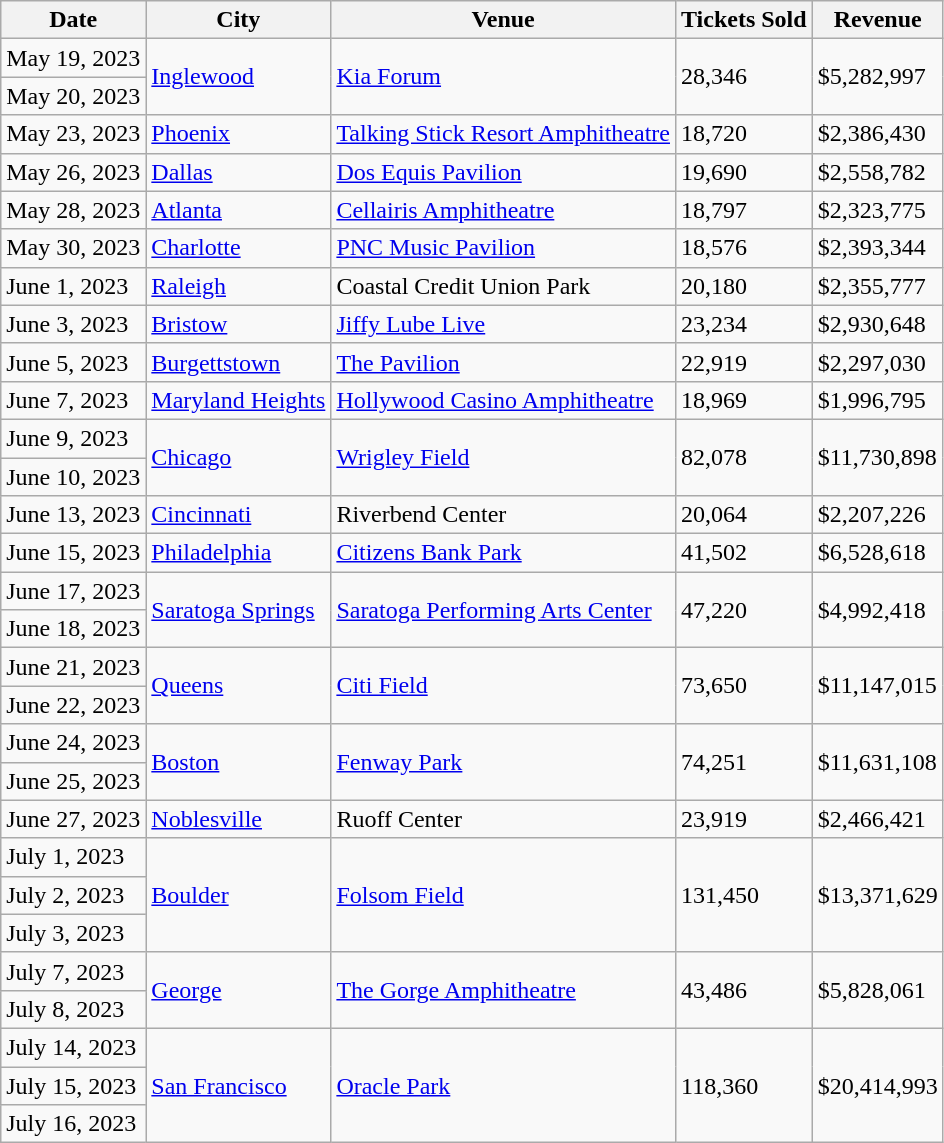<table class="wikitable">
<tr>
<th>Date</th>
<th>City</th>
<th>Venue</th>
<th>Tickets Sold</th>
<th>Revenue</th>
</tr>
<tr>
<td>May 19, 2023</td>
<td rowspan="2"><a href='#'>Inglewood</a></td>
<td rowspan="2"><a href='#'>Kia Forum</a></td>
<td rowspan="2">28,346</td>
<td rowspan="2">$5,282,997</td>
</tr>
<tr>
<td>May 20, 2023</td>
</tr>
<tr>
<td>May 23, 2023</td>
<td><a href='#'>Phoenix</a></td>
<td><a href='#'>Talking Stick Resort Amphitheatre</a></td>
<td>18,720</td>
<td>$2,386,430</td>
</tr>
<tr>
<td>May 26, 2023</td>
<td><a href='#'>Dallas</a></td>
<td><a href='#'>Dos Equis Pavilion</a></td>
<td>19,690</td>
<td>$2,558,782</td>
</tr>
<tr>
<td>May 28, 2023</td>
<td><a href='#'>Atlanta</a></td>
<td><a href='#'>Cellairis Amphitheatre</a></td>
<td>18,797</td>
<td>$2,323,775</td>
</tr>
<tr>
<td>May 30, 2023</td>
<td><a href='#'>Charlotte</a></td>
<td><a href='#'>PNC Music Pavilion</a></td>
<td>18,576</td>
<td>$2,393,344</td>
</tr>
<tr>
<td>June 1, 2023</td>
<td><a href='#'>Raleigh</a></td>
<td>Coastal Credit Union Park</td>
<td>20,180</td>
<td>$2,355,777</td>
</tr>
<tr>
<td>June 3, 2023</td>
<td><a href='#'>Bristow</a></td>
<td><a href='#'>Jiffy Lube Live</a></td>
<td>23,234</td>
<td>$2,930,648</td>
</tr>
<tr>
<td>June 5, 2023</td>
<td><a href='#'>Burgettstown</a></td>
<td><a href='#'>The Pavilion</a></td>
<td>22,919</td>
<td>$2,297,030</td>
</tr>
<tr>
<td>June 7, 2023</td>
<td><a href='#'>Maryland Heights</a></td>
<td><a href='#'>Hollywood Casino Amphitheatre</a></td>
<td>18,969</td>
<td>$1,996,795</td>
</tr>
<tr>
<td>June 9, 2023</td>
<td rowspan="2"><a href='#'>Chicago</a></td>
<td rowspan="2"><a href='#'>Wrigley Field</a></td>
<td rowspan="2">82,078</td>
<td rowspan="2">$11,730,898</td>
</tr>
<tr>
<td>June 10, 2023</td>
</tr>
<tr>
<td>June 13, 2023</td>
<td><a href='#'>Cincinnati</a></td>
<td>Riverbend Center</td>
<td>20,064</td>
<td>$2,207,226</td>
</tr>
<tr>
<td>June 15, 2023</td>
<td><a href='#'>Philadelphia</a></td>
<td><a href='#'>Citizens Bank Park</a></td>
<td>41,502</td>
<td>$6,528,618</td>
</tr>
<tr>
<td>June 17, 2023</td>
<td rowspan="2"><a href='#'>Saratoga Springs</a></td>
<td rowspan="2"><a href='#'>Saratoga Performing Arts Center</a></td>
<td rowspan="2">47,220</td>
<td rowspan="2">$4,992,418</td>
</tr>
<tr>
<td>June 18, 2023</td>
</tr>
<tr>
<td>June 21, 2023</td>
<td rowspan="2"><a href='#'>Queens</a></td>
<td rowspan="2"><a href='#'>Citi Field</a></td>
<td rowspan="2">73,650</td>
<td rowspan="2">$11,147,015</td>
</tr>
<tr>
<td>June 22, 2023</td>
</tr>
<tr>
<td>June 24, 2023</td>
<td rowspan="2"><a href='#'>Boston</a></td>
<td rowspan="2"><a href='#'>Fenway Park</a></td>
<td rowspan="2">74,251</td>
<td rowspan="2">$11,631,108</td>
</tr>
<tr>
<td>June 25, 2023</td>
</tr>
<tr>
<td>June 27, 2023</td>
<td><a href='#'>Noblesville</a></td>
<td>Ruoff Center</td>
<td>23,919</td>
<td>$2,466,421</td>
</tr>
<tr>
<td>July 1, 2023</td>
<td rowspan="3"><a href='#'>Boulder</a></td>
<td rowspan="3"><a href='#'>Folsom Field</a></td>
<td rowspan="3">131,450</td>
<td rowspan="3">$13,371,629</td>
</tr>
<tr>
<td>July 2, 2023</td>
</tr>
<tr>
<td>July 3, 2023</td>
</tr>
<tr>
<td>July 7, 2023</td>
<td rowspan="2"><a href='#'>George</a></td>
<td rowspan="2"><a href='#'>The Gorge Amphitheatre</a></td>
<td rowspan="2">43,486</td>
<td rowspan="2">$5,828,061</td>
</tr>
<tr>
<td>July 8, 2023</td>
</tr>
<tr>
<td>July 14, 2023</td>
<td rowspan="3"><a href='#'>San Francisco</a></td>
<td rowspan="3"><a href='#'>Oracle Park</a></td>
<td rowspan="3">118,360</td>
<td rowspan="3">$20,414,993</td>
</tr>
<tr>
<td>July 15, 2023</td>
</tr>
<tr>
<td>July 16, 2023</td>
</tr>
</table>
